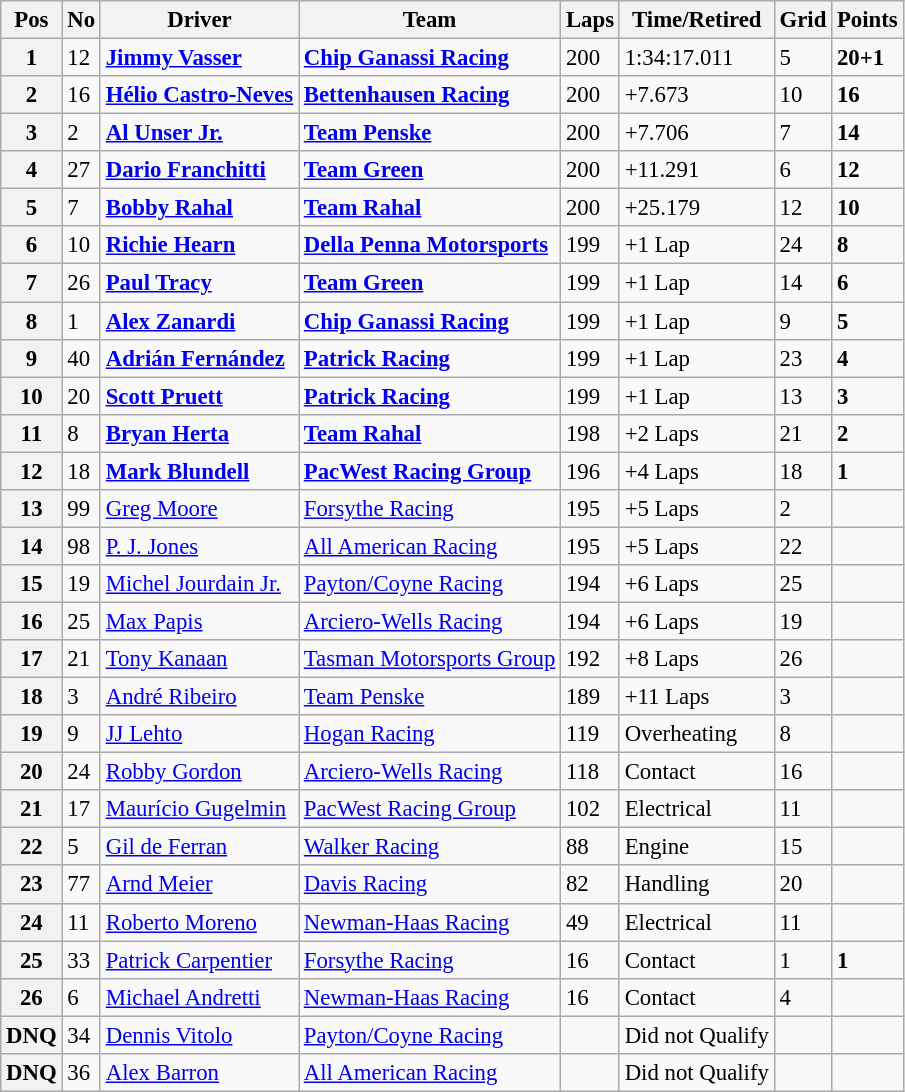<table class="wikitable" style="font-size:95%;">
<tr>
<th>Pos</th>
<th>No</th>
<th>Driver</th>
<th>Team</th>
<th>Laps</th>
<th>Time/Retired</th>
<th>Grid</th>
<th>Points</th>
</tr>
<tr>
<th>1</th>
<td>12</td>
<td> <strong><a href='#'>Jimmy Vasser</a></strong></td>
<td><strong><a href='#'>Chip Ganassi Racing</a></strong></td>
<td>200</td>
<td>1:34:17.011</td>
<td>5</td>
<td><strong>20+1</strong></td>
</tr>
<tr>
<th>2</th>
<td>16</td>
<td> <strong><a href='#'>Hélio Castro-Neves</a></strong></td>
<td><strong><a href='#'>Bettenhausen Racing</a></strong></td>
<td>200</td>
<td>+7.673</td>
<td>10</td>
<td><strong>16</strong></td>
</tr>
<tr>
<th>3</th>
<td>2</td>
<td> <strong><a href='#'>Al Unser Jr.</a></strong></td>
<td><strong><a href='#'>Team Penske</a></strong></td>
<td>200</td>
<td>+7.706</td>
<td>7</td>
<td><strong>14</strong></td>
</tr>
<tr>
<th>4</th>
<td>27</td>
<td> <strong><a href='#'>Dario Franchitti</a></strong></td>
<td><strong><a href='#'>Team Green</a></strong></td>
<td>200</td>
<td>+11.291</td>
<td>6</td>
<td><strong>12</strong></td>
</tr>
<tr>
<th>5</th>
<td>7</td>
<td> <strong><a href='#'>Bobby Rahal</a></strong></td>
<td><strong><a href='#'>Team Rahal</a></strong></td>
<td>200</td>
<td>+25.179</td>
<td>12</td>
<td><strong>10</strong></td>
</tr>
<tr>
<th>6</th>
<td>10</td>
<td> <strong><a href='#'>Richie Hearn</a></strong></td>
<td><strong><a href='#'>Della Penna Motorsports</a></strong></td>
<td>199</td>
<td>+1 Lap</td>
<td>24</td>
<td><strong>8</strong></td>
</tr>
<tr>
<th>7</th>
<td>26</td>
<td> <strong><a href='#'>Paul Tracy</a></strong></td>
<td><strong><a href='#'>Team Green</a></strong></td>
<td>199</td>
<td>+1 Lap</td>
<td>14</td>
<td><strong>6</strong></td>
</tr>
<tr>
<th>8</th>
<td>1</td>
<td> <strong><a href='#'>Alex Zanardi</a></strong></td>
<td><strong><a href='#'>Chip Ganassi Racing</a></strong></td>
<td>199</td>
<td>+1 Lap</td>
<td>9</td>
<td><strong>5</strong></td>
</tr>
<tr>
<th>9</th>
<td>40</td>
<td> <strong><a href='#'>Adrián Fernández</a></strong></td>
<td><strong><a href='#'>Patrick Racing</a></strong></td>
<td>199</td>
<td>+1 Lap</td>
<td>23</td>
<td><strong>4</strong></td>
</tr>
<tr>
<th>10</th>
<td>20</td>
<td> <strong><a href='#'>Scott Pruett</a></strong></td>
<td><strong><a href='#'>Patrick Racing</a></strong></td>
<td>199</td>
<td>+1 Lap</td>
<td>13</td>
<td><strong>3</strong></td>
</tr>
<tr>
<th>11</th>
<td>8</td>
<td> <strong><a href='#'>Bryan Herta</a></strong></td>
<td><strong><a href='#'>Team Rahal</a></strong></td>
<td>198</td>
<td>+2 Laps</td>
<td>21</td>
<td><strong>2</strong></td>
</tr>
<tr>
<th>12</th>
<td>18</td>
<td> <strong><a href='#'>Mark Blundell</a></strong></td>
<td><strong><a href='#'>PacWest Racing Group</a></strong></td>
<td>196</td>
<td>+4 Laps</td>
<td>18</td>
<td><strong>1</strong></td>
</tr>
<tr>
<th>13</th>
<td>99</td>
<td> <a href='#'>Greg Moore</a></td>
<td><a href='#'>Forsythe Racing</a></td>
<td>195</td>
<td>+5 Laps</td>
<td>2</td>
<td></td>
</tr>
<tr>
<th>14</th>
<td>98</td>
<td> <a href='#'>P. J. Jones</a></td>
<td><a href='#'>All American Racing</a></td>
<td>195</td>
<td>+5 Laps</td>
<td>22</td>
<td></td>
</tr>
<tr>
<th>15</th>
<td>19</td>
<td> <a href='#'>Michel Jourdain Jr.</a></td>
<td><a href='#'>Payton/Coyne Racing</a></td>
<td>194</td>
<td>+6 Laps</td>
<td>25</td>
<td></td>
</tr>
<tr>
<th>16</th>
<td>25</td>
<td> <a href='#'>Max Papis</a></td>
<td><a href='#'>Arciero-Wells Racing</a></td>
<td>194</td>
<td>+6 Laps</td>
<td>19</td>
<td></td>
</tr>
<tr>
<th>17</th>
<td>21</td>
<td> <a href='#'>Tony Kanaan</a></td>
<td><a href='#'>Tasman Motorsports Group</a></td>
<td>192</td>
<td>+8 Laps</td>
<td>26</td>
<td></td>
</tr>
<tr>
<th>18</th>
<td>3</td>
<td> <a href='#'>André Ribeiro</a></td>
<td><a href='#'>Team Penske</a></td>
<td>189</td>
<td>+11 Laps</td>
<td>3</td>
<td></td>
</tr>
<tr>
<th>19</th>
<td>9</td>
<td> <a href='#'>JJ Lehto</a></td>
<td><a href='#'>Hogan Racing</a></td>
<td>119</td>
<td>Overheating</td>
<td>8</td>
<td></td>
</tr>
<tr>
<th>20</th>
<td>24</td>
<td> <a href='#'>Robby Gordon</a></td>
<td><a href='#'>Arciero-Wells Racing</a></td>
<td>118</td>
<td>Contact</td>
<td>16</td>
<td></td>
</tr>
<tr>
<th>21</th>
<td>17</td>
<td> <a href='#'>Maurício Gugelmin</a></td>
<td><a href='#'>PacWest Racing Group</a></td>
<td>102</td>
<td>Electrical</td>
<td>11</td>
<td></td>
</tr>
<tr>
<th>22</th>
<td>5</td>
<td> <a href='#'>Gil de Ferran</a></td>
<td><a href='#'>Walker Racing</a></td>
<td>88</td>
<td>Engine</td>
<td>15</td>
<td></td>
</tr>
<tr>
<th>23</th>
<td>77</td>
<td> <a href='#'>Arnd Meier</a></td>
<td><a href='#'>Davis Racing</a></td>
<td>82</td>
<td>Handling</td>
<td>20</td>
<td></td>
</tr>
<tr>
<th>24</th>
<td>11</td>
<td> <a href='#'>Roberto Moreno</a></td>
<td><a href='#'>Newman-Haas Racing</a></td>
<td>49</td>
<td>Electrical</td>
<td>11</td>
<td></td>
</tr>
<tr>
<th>25</th>
<td>33</td>
<td> <a href='#'>Patrick Carpentier</a></td>
<td><a href='#'>Forsythe Racing</a></td>
<td>16</td>
<td>Contact</td>
<td>1</td>
<td><strong>1</strong></td>
</tr>
<tr>
<th>26</th>
<td>6</td>
<td> <a href='#'>Michael Andretti</a></td>
<td><a href='#'>Newman-Haas Racing</a></td>
<td>16</td>
<td>Contact</td>
<td>4</td>
<td></td>
</tr>
<tr>
<th>DNQ</th>
<td>34</td>
<td> <a href='#'>Dennis Vitolo</a></td>
<td><a href='#'>Payton/Coyne Racing</a></td>
<td></td>
<td>Did not Qualify</td>
<td></td>
<td></td>
</tr>
<tr>
<th>DNQ</th>
<td>36</td>
<td> <a href='#'>Alex Barron</a></td>
<td><a href='#'>All American Racing</a></td>
<td></td>
<td>Did not Qualify</td>
<td></td>
<td></td>
</tr>
</table>
